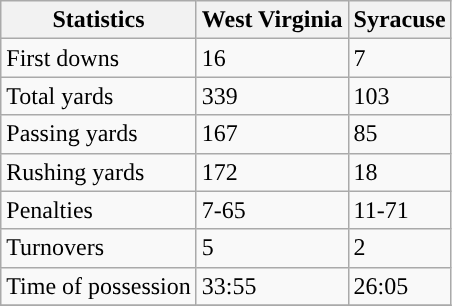<table class="wikitable" style="float: left;">
<tr>
<th>Statistics</th>
<th>West Virginia</th>
<th>Syracuse</th>
</tr>
<tr>
<td>First downs</td>
<td>16</td>
<td>7</td>
</tr>
<tr>
<td>Total yards</td>
<td>339</td>
<td>103</td>
</tr>
<tr>
<td>Passing yards</td>
<td>167</td>
<td>85</td>
</tr>
<tr>
<td>Rushing yards</td>
<td>172</td>
<td>18</td>
</tr>
<tr>
<td>Penalties</td>
<td>7-65</td>
<td>11-71</td>
</tr>
<tr>
<td>Turnovers</td>
<td>5</td>
<td>2</td>
</tr>
<tr>
<td>Time of possession</td>
<td>33:55</td>
<td>26:05</td>
</tr>
<tr>
</tr>
</table>
